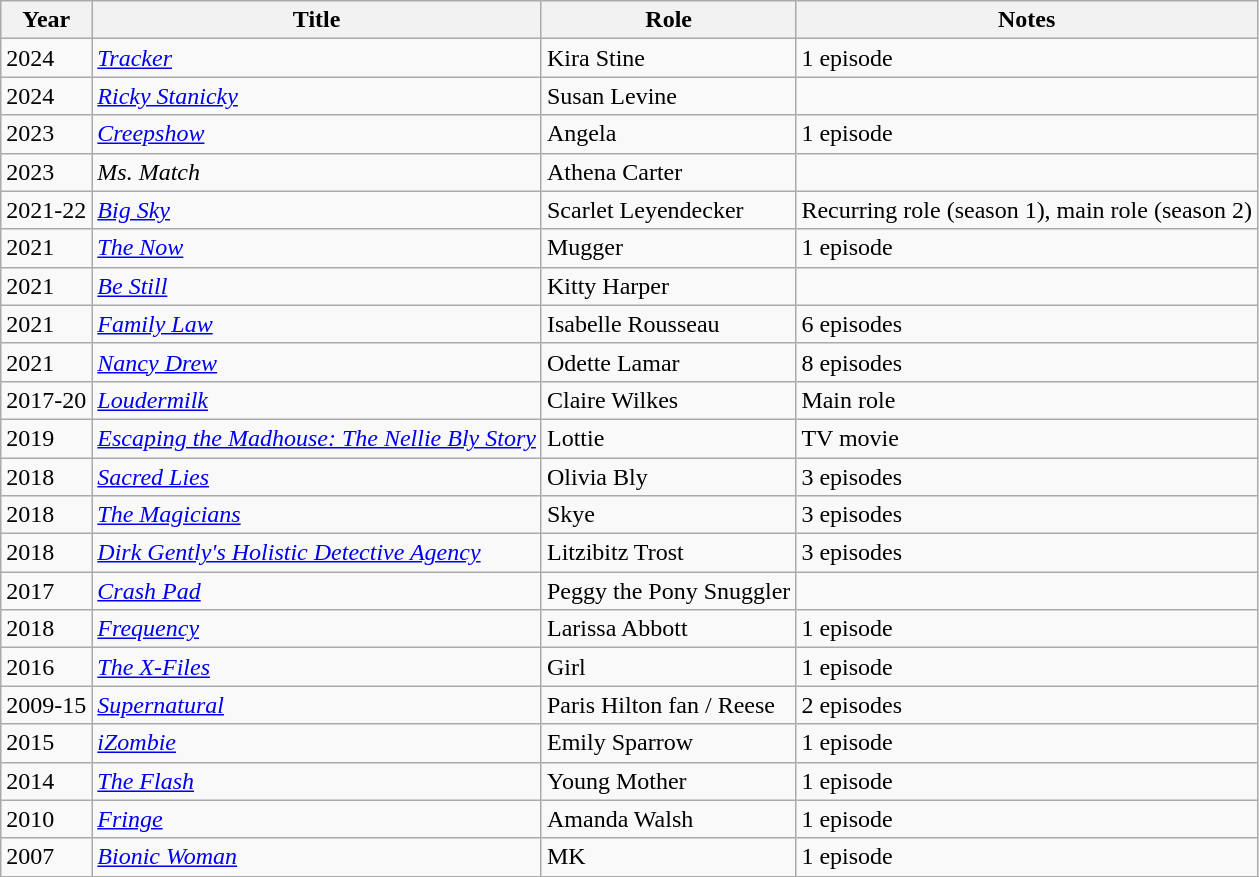<table class="wikitable sortable">
<tr>
<th scope="col">Year</th>
<th scope="col">Title</th>
<th scope="col">Role</th>
<th scope="col" class="unsortable">Notes</th>
</tr>
<tr>
<td>2024</td>
<td><em><a href='#'>Tracker</a></em></td>
<td>Kira Stine</td>
<td>1 episode</td>
</tr>
<tr>
<td>2024</td>
<td><em><a href='#'>Ricky Stanicky</a></em></td>
<td>Susan Levine</td>
<td></td>
</tr>
<tr>
<td>2023</td>
<td><em><a href='#'>Creepshow</a></em></td>
<td>Angela</td>
<td>1 episode</td>
</tr>
<tr>
<td>2023</td>
<td><em>Ms. Match</em></td>
<td>Athena Carter</td>
<td></td>
</tr>
<tr>
<td>2021-22</td>
<td><em><a href='#'>Big Sky</a></em></td>
<td>Scarlet Leyendecker</td>
<td>Recurring role (season 1), main role (season 2)</td>
</tr>
<tr>
<td>2021</td>
<td><em><a href='#'>The Now</a></em></td>
<td>Mugger</td>
<td>1 episode</td>
</tr>
<tr>
<td>2021</td>
<td><em><a href='#'>Be Still</a></em></td>
<td>Kitty Harper</td>
<td></td>
</tr>
<tr>
<td>2021</td>
<td><em><a href='#'>Family Law</a></em></td>
<td>Isabelle Rousseau</td>
<td>6 episodes</td>
</tr>
<tr>
<td>2021</td>
<td><em><a href='#'>Nancy Drew</a></em></td>
<td>Odette Lamar</td>
<td>8 episodes</td>
</tr>
<tr>
<td>2017-20</td>
<td><em><a href='#'>Loudermilk</a></em></td>
<td>Claire Wilkes</td>
<td>Main role</td>
</tr>
<tr>
<td>2019</td>
<td><em><a href='#'>Escaping the Madhouse: The Nellie Bly Story</a></em></td>
<td>Lottie</td>
<td>TV movie</td>
</tr>
<tr>
<td>2018</td>
<td><em><a href='#'>Sacred Lies</a></em></td>
<td>Olivia Bly</td>
<td>3 episodes</td>
</tr>
<tr>
<td>2018</td>
<td><em><a href='#'>The Magicians</a></em></td>
<td>Skye</td>
<td>3 episodes</td>
</tr>
<tr>
<td>2018</td>
<td><em><a href='#'>Dirk Gently's Holistic Detective Agency</a></em></td>
<td>Litzibitz Trost</td>
<td>3 episodes</td>
</tr>
<tr>
<td>2017</td>
<td><em><a href='#'>Crash Pad</a></em></td>
<td>Peggy the Pony Snuggler</td>
<td></td>
</tr>
<tr>
<td>2018</td>
<td><em><a href='#'>Frequency</a></em></td>
<td>Larissa Abbott</td>
<td>1 episode</td>
</tr>
<tr>
<td>2016</td>
<td><em><a href='#'>The X-Files</a></em></td>
<td>Girl</td>
<td>1 episode</td>
</tr>
<tr>
<td>2009-15</td>
<td><em><a href='#'>Supernatural</a></em></td>
<td>Paris Hilton fan / Reese</td>
<td>2 episodes</td>
</tr>
<tr>
<td>2015</td>
<td><em><a href='#'>iZombie</a></em></td>
<td>Emily Sparrow</td>
<td>1 episode</td>
</tr>
<tr>
<td>2014</td>
<td><em><a href='#'>The Flash</a></em></td>
<td>Young Mother</td>
<td>1 episode</td>
</tr>
<tr>
<td>2010</td>
<td><em><a href='#'>Fringe</a></em></td>
<td>Amanda Walsh</td>
<td>1 episode</td>
</tr>
<tr>
<td>2007</td>
<td><em><a href='#'>Bionic Woman</a></em></td>
<td>MK</td>
<td>1 episode</td>
</tr>
<tr>
</tr>
</table>
